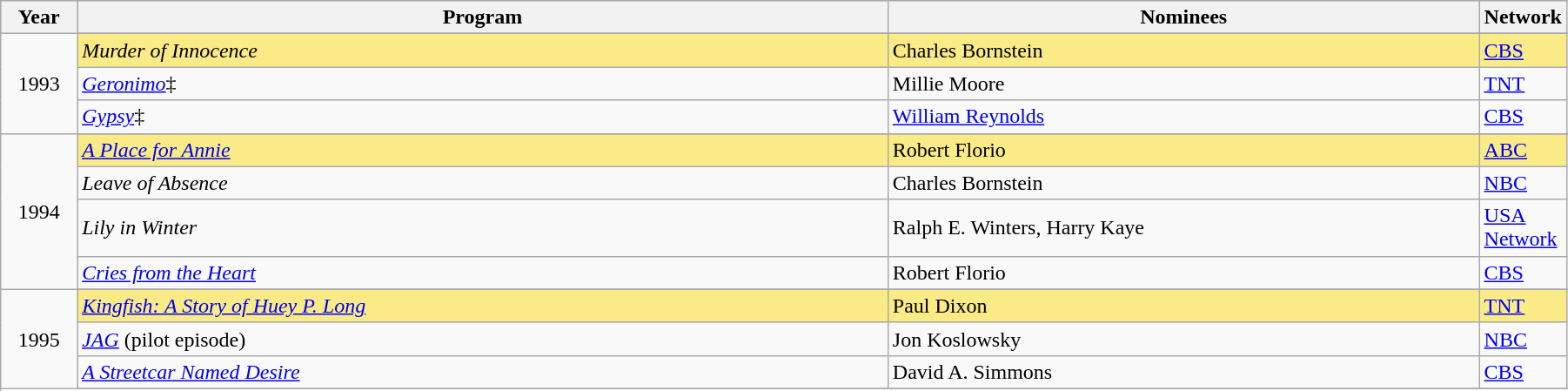<table class="wikitable" style="width:95%">
<tr bgcolor="#bebebe">
<th width="5%">Year</th>
<th width="55%">Program</th>
<th width="40%">Nominees</th>
<th width="10%">Network</th>
</tr>
<tr>
<td rowspan=4 style="text-align:center">1993<br></td>
</tr>
<tr style="background:#FAEB86">
<td><em>Murder of Innocence</em></td>
<td>Charles Bornstein</td>
<td><a href='#'>CBS</a></td>
</tr>
<tr>
<td><em><a href='#'>Geronimo</a></em>‡</td>
<td>Millie Moore</td>
<td><a href='#'>TNT</a></td>
</tr>
<tr>
<td><em><a href='#'>Gypsy</a></em>‡</td>
<td><a href='#'>William Reynolds</a></td>
<td><a href='#'>CBS</a></td>
</tr>
<tr>
<td rowspan=5 style="text-align:center">1994<br></td>
</tr>
<tr style="background:#FAEB86">
<td><em><a href='#'>A Place for Annie</a></em></td>
<td>Robert Florio</td>
<td><a href='#'>ABC</a></td>
</tr>
<tr>
<td><em>Leave of Absence</em></td>
<td>Charles Bornstein</td>
<td><a href='#'>NBC</a></td>
</tr>
<tr>
<td><em>Lily in Winter</em></td>
<td>Ralph E. Winters, Harry Kaye</td>
<td><a href='#'>USA Network</a></td>
</tr>
<tr>
<td><em><a href='#'>Cries from the Heart</a></em></td>
<td>Robert Florio</td>
<td><a href='#'>CBS</a></td>
</tr>
<tr>
<td rowspan=5 style="text-align:center">1995<br></td>
</tr>
<tr style="background:#FAEB86">
<td><em><a href='#'>Kingfish: A Story of Huey P. Long</a></em></td>
<td>Paul Dixon</td>
<td><a href='#'>TNT</a></td>
</tr>
<tr>
<td><em><a href='#'>JAG</a></em> (pilot episode)</td>
<td>Jon Koslowsky</td>
<td><a href='#'>NBC</a></td>
</tr>
<tr>
<td><em><a href='#'>A Streetcar Named Desire</a></em></td>
<td>David A. Simmons</td>
<td><a href='#'>CBS</a></td>
</tr>
<tr>
</tr>
</table>
